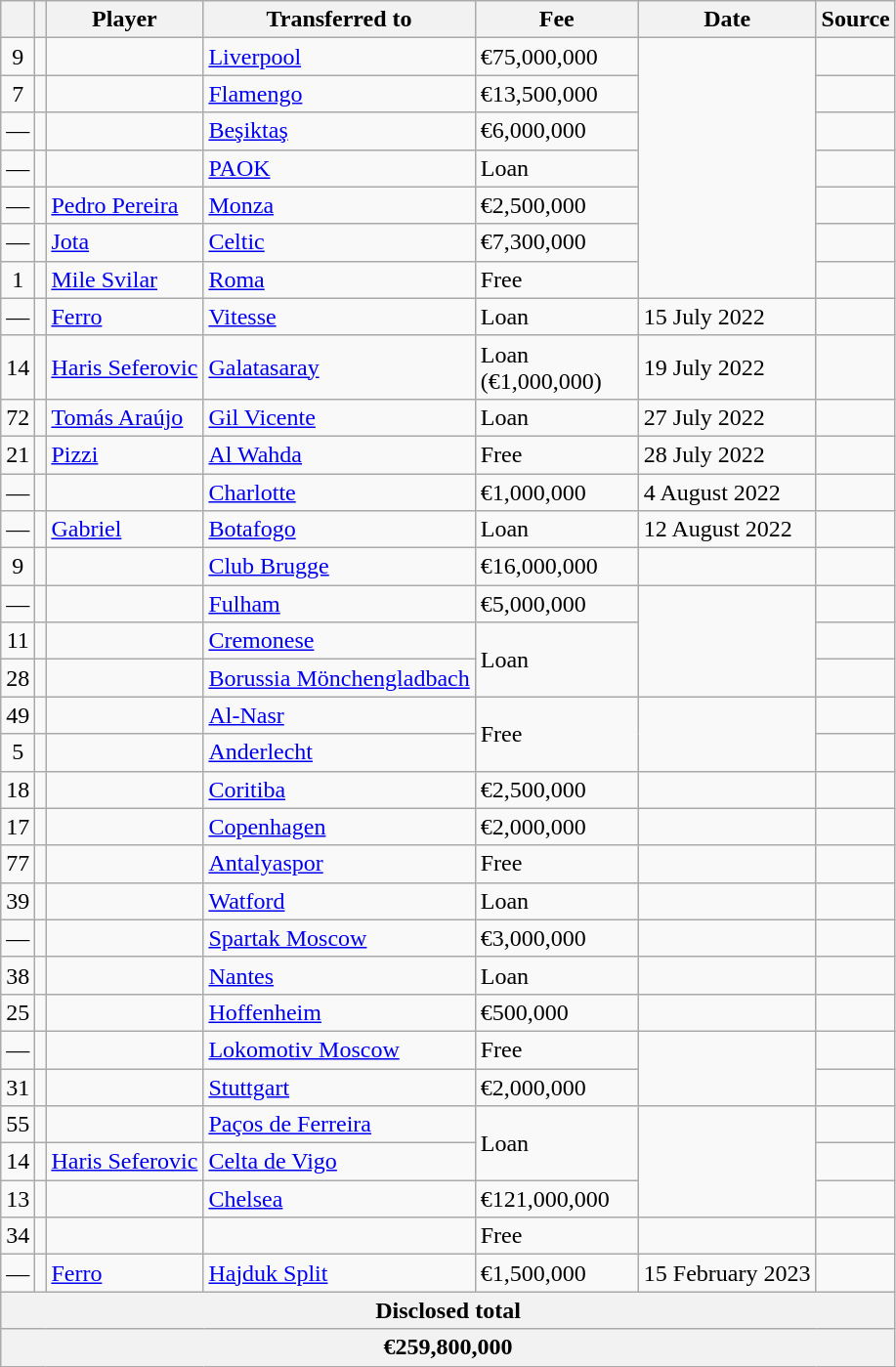<table class="wikitable plainrowheaders sortable">
<tr>
<th></th>
<th></th>
<th scope=col>Player</th>
<th>Transferred to</th>
<th !scope=col; style="width: 104px;">Fee</th>
<th scope=col>Date</th>
<th scope=col>Source</th>
</tr>
<tr>
<td align=center>9</td>
<td align=center></td>
<td></td>
<td> <a href='#'>Liverpool</a></td>
<td>€75,000,000</td>
<td rowspan=7></td>
<td></td>
</tr>
<tr>
<td align=center>7</td>
<td align=center></td>
<td></td>
<td> <a href='#'>Flamengo</a></td>
<td>€13,500,000</td>
<td></td>
</tr>
<tr>
<td align=center>—</td>
<td align=center></td>
<td></td>
<td> <a href='#'>Beşiktaş</a></td>
<td>€6,000,000</td>
<td></td>
</tr>
<tr>
<td align=center>—</td>
<td align=center></td>
<td></td>
<td> <a href='#'>PAOK</a></td>
<td>Loan</td>
<td></td>
</tr>
<tr>
<td align=center>—</td>
<td align=center></td>
<td> <a href='#'>Pedro Pereira</a></td>
<td> <a href='#'>Monza</a></td>
<td>€2,500,000</td>
<td></td>
</tr>
<tr>
<td align=center>—</td>
<td align=center></td>
<td> <a href='#'>Jota</a></td>
<td> <a href='#'>Celtic</a></td>
<td>€7,300,000</td>
<td></td>
</tr>
<tr>
<td align=center>1</td>
<td align=center></td>
<td> <a href='#'>Mile Svilar</a></td>
<td> <a href='#'>Roma</a></td>
<td>Free</td>
<td></td>
</tr>
<tr>
<td align=center>—</td>
<td align=center></td>
<td> <a href='#'>Ferro</a></td>
<td> <a href='#'>Vitesse</a></td>
<td>Loan</td>
<td>15 July 2022</td>
<td></td>
</tr>
<tr>
<td align=center>14</td>
<td align=center></td>
<td> <a href='#'>Haris Seferovic</a></td>
<td> <a href='#'>Galatasaray</a></td>
<td>Loan (€1,000,000)</td>
<td>19 July 2022</td>
<td></td>
</tr>
<tr>
<td align=center>72</td>
<td align=center></td>
<td> <a href='#'>Tomás Araújo</a></td>
<td> <a href='#'>Gil Vicente</a></td>
<td>Loan</td>
<td>27 July 2022</td>
<td></td>
</tr>
<tr>
<td align=center>21</td>
<td align=center></td>
<td> <a href='#'>Pizzi</a></td>
<td> <a href='#'>Al Wahda</a></td>
<td>Free</td>
<td>28 July 2022</td>
<td></td>
</tr>
<tr>
<td align=center>—</td>
<td align=center></td>
<td></td>
<td> <a href='#'>Charlotte</a></td>
<td>€1,000,000</td>
<td>4 August 2022</td>
<td></td>
</tr>
<tr>
<td align=center>—</td>
<td align=center></td>
<td> <a href='#'>Gabriel</a></td>
<td> <a href='#'>Botafogo</a></td>
<td>Loan</td>
<td>12 August 2022</td>
<td></td>
</tr>
<tr>
<td align=center>9</td>
<td align=center></td>
<td></td>
<td> <a href='#'>Club Brugge</a></td>
<td>€16,000,000</td>
<td></td>
<td></td>
</tr>
<tr>
<td align=center>—</td>
<td align=center></td>
<td></td>
<td> <a href='#'>Fulham</a></td>
<td>€5,000,000</td>
<td rowspan=3></td>
<td></td>
</tr>
<tr>
<td align=center>11</td>
<td align=center></td>
<td></td>
<td> <a href='#'>Cremonese</a></td>
<td rowspan=2>Loan</td>
<td></td>
</tr>
<tr>
<td align=center>28</td>
<td align=center></td>
<td></td>
<td> <a href='#'>Borussia Mönchengladbach</a></td>
<td></td>
</tr>
<tr>
<td align=center>49</td>
<td align=center></td>
<td></td>
<td> <a href='#'>Al-Nasr</a></td>
<td rowspan=2>Free</td>
<td rowspan=2></td>
<td></td>
</tr>
<tr>
<td align=center>5</td>
<td align=center></td>
<td></td>
<td> <a href='#'>Anderlecht</a></td>
<td></td>
</tr>
<tr>
<td align=center>18</td>
<td align=center></td>
<td></td>
<td> <a href='#'>Coritiba</a></td>
<td>€2,500,000</td>
<td></td>
<td></td>
</tr>
<tr>
<td align=center>17</td>
<td align=center></td>
<td></td>
<td> <a href='#'>Copenhagen</a></td>
<td>€2,000,000</td>
<td></td>
<td></td>
</tr>
<tr>
<td align=center>77</td>
<td align=center></td>
<td></td>
<td> <a href='#'>Antalyaspor</a></td>
<td>Free</td>
<td></td>
<td></td>
</tr>
<tr>
<td align=center>39</td>
<td align=center></td>
<td></td>
<td> <a href='#'>Watford</a></td>
<td>Loan</td>
<td></td>
<td></td>
</tr>
<tr>
<td align=center>—</td>
<td align=center></td>
<td></td>
<td> <a href='#'>Spartak Moscow</a></td>
<td>€3,000,000</td>
<td></td>
<td></td>
</tr>
<tr>
<td align=center>38</td>
<td align=center></td>
<td></td>
<td> <a href='#'>Nantes</a></td>
<td>Loan</td>
<td></td>
<td></td>
</tr>
<tr>
<td align=center>25</td>
<td align=center></td>
<td></td>
<td> <a href='#'>Hoffenheim</a></td>
<td>€500,000</td>
<td></td>
<td></td>
</tr>
<tr>
<td align=center>—</td>
<td align=center></td>
<td></td>
<td> <a href='#'>Lokomotiv Moscow</a></td>
<td>Free</td>
<td rowspan=2></td>
<td></td>
</tr>
<tr>
<td align=center>31</td>
<td align=center></td>
<td></td>
<td> <a href='#'>Stuttgart</a></td>
<td>€2,000,000</td>
<td></td>
</tr>
<tr>
<td align=center>55</td>
<td align=center></td>
<td></td>
<td> <a href='#'>Paços de Ferreira</a></td>
<td rowspan=2>Loan</td>
<td rowspan=3></td>
<td></td>
</tr>
<tr>
<td align=center>14</td>
<td align=center></td>
<td> <a href='#'>Haris Seferovic</a></td>
<td> <a href='#'>Celta de Vigo</a></td>
<td></td>
</tr>
<tr>
<td align=center>13</td>
<td align=center></td>
<td></td>
<td> <a href='#'>Chelsea</a></td>
<td>€121,000,000</td>
<td></td>
</tr>
<tr>
<td align=center>34</td>
<td align=center></td>
<td></td>
<td></td>
<td>Free</td>
<td></td>
<td></td>
</tr>
<tr>
<td align=center>—</td>
<td align=center></td>
<td> <a href='#'>Ferro</a></td>
<td> <a href='#'>Hajduk Split</a></td>
<td>€1,500,000</td>
<td>15 February 2023</td>
<td></td>
</tr>
<tr>
<th colspan="7">Disclosed total</th>
</tr>
<tr>
<th colspan="7">€259,800,000</th>
</tr>
</table>
